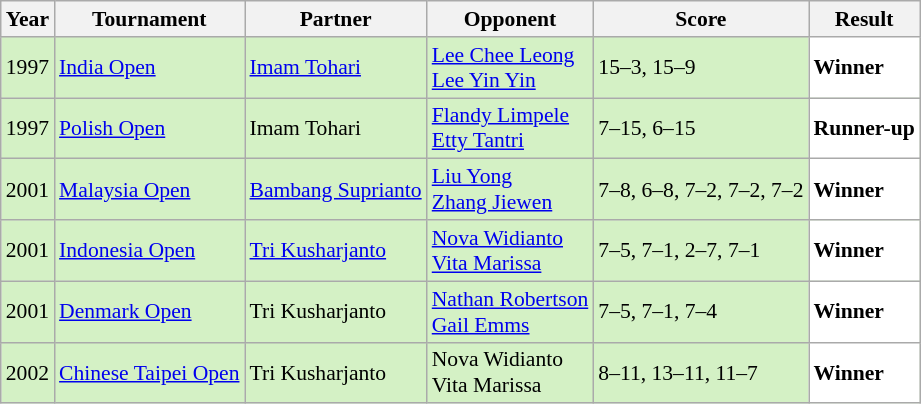<table class="sortable wikitable" style="font-size: 90%;">
<tr>
<th>Year</th>
<th>Tournament</th>
<th>Partner</th>
<th>Opponent</th>
<th>Score</th>
<th>Result</th>
</tr>
<tr style="background:#D4F1C5">
<td align="center">1997</td>
<td align="left"><a href='#'>India Open</a></td>
<td align="left"> <a href='#'>Imam Tohari</a></td>
<td align="left"> <a href='#'>Lee Chee Leong</a> <br>  <a href='#'>Lee Yin Yin</a></td>
<td align="left">15–3, 15–9</td>
<td style="text-align:left; background:white"> <strong>Winner</strong></td>
</tr>
<tr style="background:#D4F1C5">
<td align="center">1997</td>
<td align="left"><a href='#'>Polish Open</a></td>
<td align="left"> Imam Tohari</td>
<td align="left"> <a href='#'>Flandy Limpele</a> <br>  <a href='#'>Etty Tantri</a></td>
<td align="left">7–15, 6–15</td>
<td style="text-align:left; background:white"> <strong>Runner-up</strong></td>
</tr>
<tr style="background:#D4F1C5">
<td align="center">2001</td>
<td align="left"><a href='#'>Malaysia Open</a></td>
<td align="left"> <a href='#'>Bambang Suprianto</a></td>
<td align="left"> <a href='#'>Liu Yong</a> <br>  <a href='#'>Zhang Jiewen</a></td>
<td align="left">7–8, 6–8, 7–2, 7–2, 7–2</td>
<td style="text-align:left; background:white"> <strong>Winner</strong></td>
</tr>
<tr style="background:#D4F1C5">
<td align="center">2001</td>
<td align="left"><a href='#'>Indonesia Open</a></td>
<td align="left"> <a href='#'>Tri Kusharjanto</a></td>
<td align="left"> <a href='#'>Nova Widianto</a> <br>  <a href='#'>Vita Marissa</a></td>
<td align="left">7–5, 7–1, 2–7, 7–1</td>
<td style="text-align:left; background:white"> <strong>Winner</strong></td>
</tr>
<tr style="background:#D4F1C5">
<td align="center">2001</td>
<td align="left"><a href='#'>Denmark Open</a></td>
<td align="left"> Tri Kusharjanto</td>
<td align="left"> <a href='#'>Nathan Robertson</a> <br>  <a href='#'>Gail Emms</a></td>
<td align="left">7–5, 7–1, 7–4</td>
<td style="text-align:left; background:white"> <strong>Winner</strong></td>
</tr>
<tr style="background:#D4F1C5">
<td align="center">2002</td>
<td align="left"><a href='#'>Chinese Taipei Open</a></td>
<td align="left"> Tri Kusharjanto</td>
<td align="left"> Nova Widianto <br>  Vita Marissa</td>
<td align="left">8–11, 13–11, 11–7</td>
<td style="text-align:left; background:white"> <strong>Winner</strong></td>
</tr>
</table>
